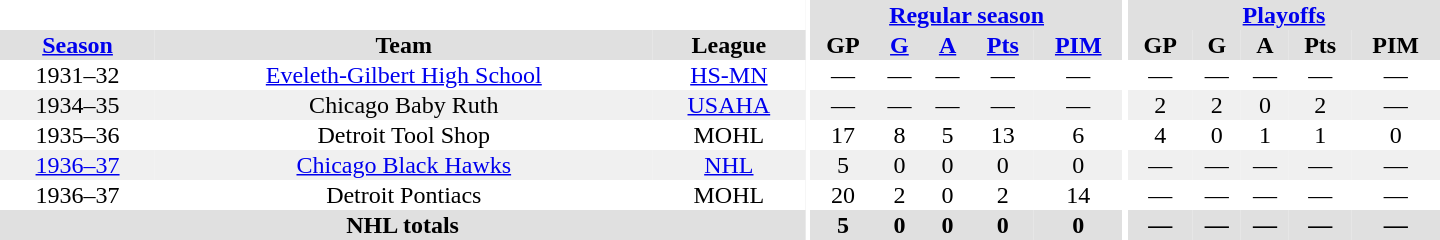<table border="0" cellpadding="1" cellspacing="0" style="text-align:center; width:60em">
<tr bgcolor="#e0e0e0">
<th colspan="3" bgcolor="#ffffff"></th>
<th rowspan="100" bgcolor="#ffffff"></th>
<th colspan="5"><a href='#'>Regular season</a></th>
<th rowspan="100" bgcolor="#ffffff"></th>
<th colspan="5"><a href='#'>Playoffs</a></th>
</tr>
<tr bgcolor="#e0e0e0">
<th><a href='#'>Season</a></th>
<th>Team</th>
<th>League</th>
<th>GP</th>
<th><a href='#'>G</a></th>
<th><a href='#'>A</a></th>
<th><a href='#'>Pts</a></th>
<th><a href='#'>PIM</a></th>
<th>GP</th>
<th>G</th>
<th>A</th>
<th>Pts</th>
<th>PIM</th>
</tr>
<tr>
<td>1931–32</td>
<td><a href='#'>Eveleth-Gilbert High School</a></td>
<td><a href='#'>HS-MN</a></td>
<td>—</td>
<td>—</td>
<td>—</td>
<td>—</td>
<td>—</td>
<td>—</td>
<td>—</td>
<td>—</td>
<td>—</td>
<td>—</td>
</tr>
<tr bgcolor="#f0f0f0">
<td>1934–35</td>
<td>Chicago Baby Ruth</td>
<td><a href='#'>USAHA</a></td>
<td>—</td>
<td>—</td>
<td>—</td>
<td>—</td>
<td>—</td>
<td>2</td>
<td>2</td>
<td>0</td>
<td>2</td>
<td>—</td>
</tr>
<tr>
<td>1935–36</td>
<td>Detroit Tool Shop</td>
<td>MOHL</td>
<td>17</td>
<td>8</td>
<td>5</td>
<td>13</td>
<td>6</td>
<td>4</td>
<td>0</td>
<td>1</td>
<td>1</td>
<td>0</td>
</tr>
<tr bgcolor="#f0f0f0">
<td><a href='#'>1936–37</a></td>
<td><a href='#'>Chicago Black Hawks</a></td>
<td><a href='#'>NHL</a></td>
<td>5</td>
<td>0</td>
<td>0</td>
<td>0</td>
<td>0</td>
<td>—</td>
<td>—</td>
<td>—</td>
<td>—</td>
<td>—</td>
</tr>
<tr>
<td>1936–37</td>
<td>Detroit Pontiacs</td>
<td>MOHL</td>
<td>20</td>
<td>2</td>
<td>0</td>
<td>2</td>
<td>14</td>
<td>—</td>
<td>—</td>
<td>—</td>
<td>—</td>
<td>—</td>
</tr>
<tr bgcolor="#e0e0e0">
<th colspan="3">NHL totals</th>
<th>5</th>
<th>0</th>
<th>0</th>
<th>0</th>
<th>0</th>
<th>—</th>
<th>—</th>
<th>—</th>
<th>—</th>
<th>—</th>
</tr>
</table>
